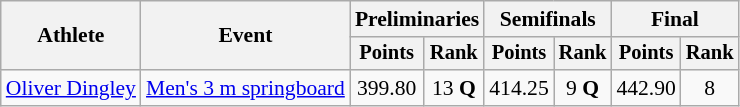<table class=wikitable style="font-size:90%">
<tr>
<th rowspan="2">Athlete</th>
<th rowspan="2">Event</th>
<th colspan="2">Preliminaries</th>
<th colspan="2">Semifinals</th>
<th colspan="2">Final</th>
</tr>
<tr style="font-size:95%">
<th>Points</th>
<th>Rank</th>
<th>Points</th>
<th>Rank</th>
<th>Points</th>
<th>Rank</th>
</tr>
<tr align=center>
<td align=left><a href='#'>Oliver Dingley</a></td>
<td align=left><a href='#'>Men's 3 m springboard</a></td>
<td>399.80</td>
<td>13 <strong>Q</strong></td>
<td>414.25</td>
<td>9 <strong>Q</strong></td>
<td>442.90</td>
<td>8</td>
</tr>
</table>
